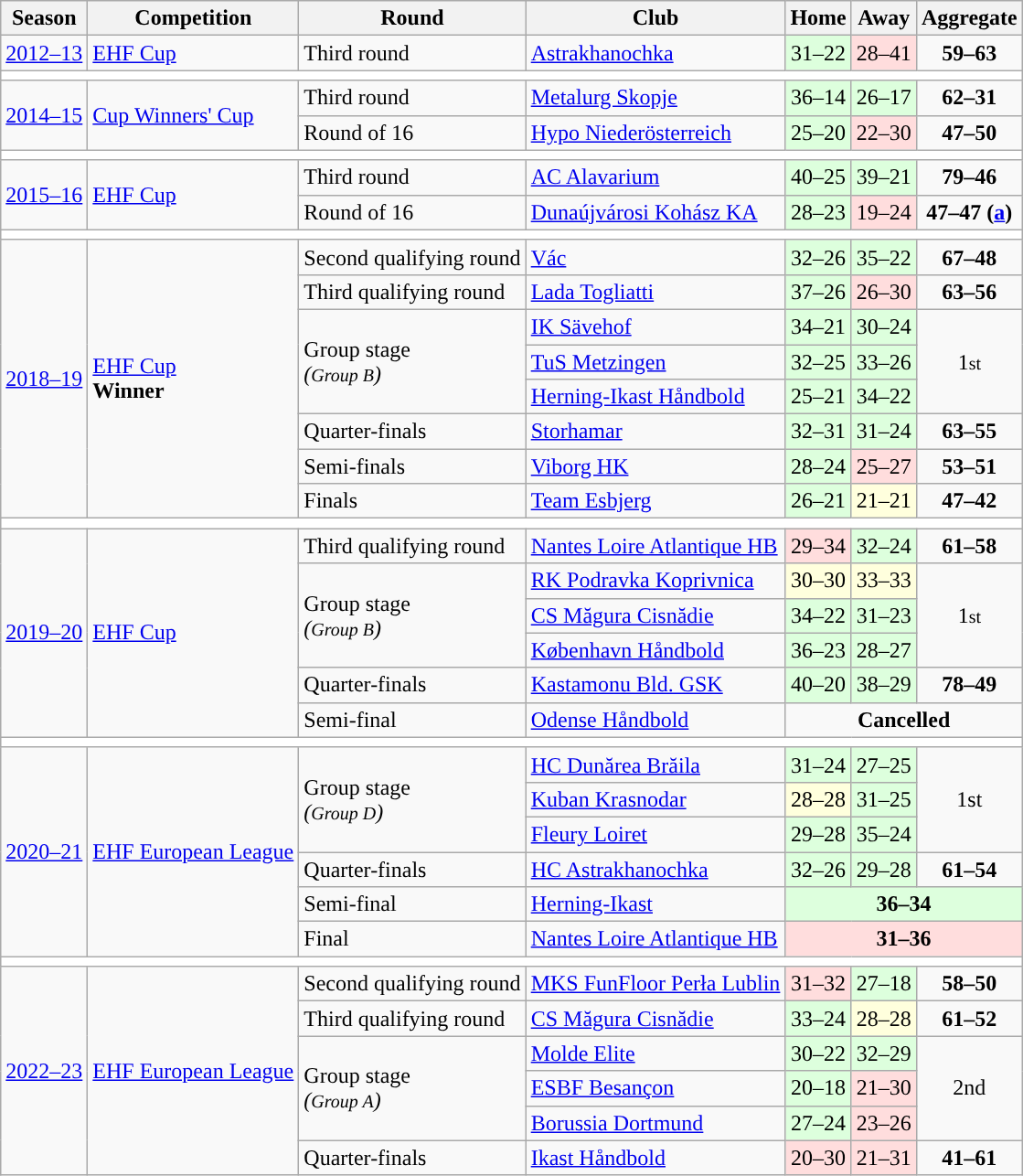<table class="wikitable" style="text-align: left">
<tr>
<th>Season</th>
<th>Competition</th>
<th>Round</th>
<th>Club</th>
<th>Home</th>
<th>Away</th>
<th>Aggregate</th>
</tr>
<tr>
<td rowspan=1><a href='#'>2012–13</a></td>
<td rowspan=1><a href='#'>EHF Cup</a></td>
<td>Third round</td>
<td> <a href='#'>Astrakhanochka</a></td>
<td style="text-align:center; background:#dfd;">31–22</td>
<td style="text-align:center; background:#fdd;">28–41</td>
<td style="text-align:center;"><strong>59–63</strong></td>
</tr>
<tr>
<td colspan=7 style="text-align: center;" bgcolor=white></td>
</tr>
<tr>
<td rowspan=2><a href='#'>2014–15</a></td>
<td rowspan=2><a href='#'>Cup Winners' Cup</a></td>
<td>Third round</td>
<td> <a href='#'>Metalurg Skopje</a></td>
<td style="text-align:center; background:#dfd;">36–14</td>
<td style="text-align:center; background:#dfd;">26–17</td>
<td style="text-align:center;"><strong>62–31</strong></td>
</tr>
<tr>
<td>Round of 16</td>
<td> <a href='#'>Hypo Niederösterreich</a></td>
<td style="text-align:center; background:#dfd;">25–20</td>
<td style="text-align:center; background:#fdd;">22–30</td>
<td style="text-align:center;"><strong>47–50</strong></td>
</tr>
<tr>
<td colspan=7 style="text-align: center;" bgcolor=white></td>
</tr>
<tr>
<td rowspan=2><a href='#'>2015–16</a></td>
<td rowspan=2><a href='#'>EHF Cup</a></td>
<td>Third round</td>
<td> <a href='#'>AC Alavarium</a></td>
<td style="text-align:center; background:#dfd;">40–25</td>
<td style="text-align:center; background:#dfd;">39–21</td>
<td style="text-align:center;"><strong>79–46</strong></td>
</tr>
<tr>
<td>Round of 16</td>
<td> <a href='#'>Dunaújvárosi Kohász KA</a></td>
<td style="text-align:center; background:#dfd;">28–23</td>
<td style="text-align:center; background:#fdd;">19–24</td>
<td style="text-align:center;"><strong>47–47 (<a href='#'>a</a>)</strong></td>
</tr>
<tr>
<td colspan=7 style="text-align: center;" bgcolor=white></td>
</tr>
<tr>
<td rowspan=8><a href='#'>2018–19</a></td>
<td rowspan=8><a href='#'>EHF Cup</a><br> <strong>Winner</strong></td>
<td>Second qualifying round</td>
<td> <a href='#'>Vác</a></td>
<td style="text-align:center; background:#dfd;">32–26</td>
<td style="text-align:center; background:#dfd;">35–22</td>
<td style="text-align:center;"><strong>67–48</strong></td>
</tr>
<tr>
<td>Third qualifying round</td>
<td> <a href='#'>Lada Togliatti</a></td>
<td style="text-align:center; background:#dfd;">37–26</td>
<td style="text-align:center; background:#fdd;">26–30</td>
<td style="text-align:center;"><strong>63–56</strong></td>
</tr>
<tr>
<td rowspan=3>Group stage<br><em>(<small>Group B</small>)</em></td>
<td> <a href='#'>IK Sävehof</a></td>
<td style="text-align:center; background:#dfd;">34–21</td>
<td style="text-align:center; background:#dfd;">30–24</td>
<td align=center rowspan=3>1<small>st</small></td>
</tr>
<tr>
<td> <a href='#'>TuS Metzingen</a></td>
<td style="text-align:center; background:#dfd;">32–25</td>
<td style="text-align:center; background:#dfd;">33–26</td>
</tr>
<tr>
<td> <a href='#'>Herning-Ikast Håndbold</a></td>
<td style="text-align:center; background:#dfd;">25–21</td>
<td style="text-align:center; background:#dfd;">34–22</td>
</tr>
<tr>
<td>Quarter-finals</td>
<td> <a href='#'>Storhamar</a></td>
<td style="text-align:center; background:#dfd;">32–31</td>
<td style="text-align:center; background:#dfd;">31–24</td>
<td style="text-align:center;"><strong>63–55</strong></td>
</tr>
<tr>
<td>Semi-finals</td>
<td> <a href='#'>Viborg HK</a></td>
<td style="text-align:center; background:#dfd;">28–24</td>
<td style="text-align:center; background:#fdd;">25–27</td>
<td style="text-align:center;"><strong>53–51</strong></td>
</tr>
<tr>
<td>Finals</td>
<td> <a href='#'>Team Esbjerg</a></td>
<td style="text-align:center; background:#dfd;">26–21</td>
<td style="text-align:center; background:#ffd;">21–21</td>
<td style="text-align:center;"><strong>47–42</strong></td>
</tr>
<tr>
<td colspan=7 style="text-align: center;" bgcolor=white></td>
</tr>
<tr>
<td rowspan=6><a href='#'>2019–20</a></td>
<td rowspan=6><a href='#'>EHF Cup</a></td>
<td>Third qualifying round</td>
<td> <a href='#'>Nantes Loire Atlantique HB</a></td>
<td style="text-align:center; background:#fdd;">29–34</td>
<td style="text-align:center; background:#dfd;">32–24</td>
<td style="text-align:center;"><strong>61–58</strong></td>
</tr>
<tr>
<td rowspan=3>Group stage<br><em>(<small>Group B</small>)</em></td>
<td> <a href='#'>RK Podravka Koprivnica</a></td>
<td style="text-align:center; background:#ffd;">30–30</td>
<td style="text-align:center; background:#ffd;">33–33</td>
<td align=center rowspan=3>1<small>st</small></td>
</tr>
<tr>
<td> <a href='#'>CS Măgura Cisnădie</a></td>
<td style="text-align:center; background:#dfd;">34–22</td>
<td style="text-align:center; background:#dfd;">31–23</td>
</tr>
<tr>
<td> <a href='#'>København Håndbold</a></td>
<td style="text-align:center; background:#dfd;">36–23</td>
<td style="text-align:center; background:#dfd;">28–27</td>
</tr>
<tr>
<td>Quarter-finals</td>
<td> <a href='#'>Kastamonu Bld. GSK</a></td>
<td style="text-align:center; background:#dfd;">40–20</td>
<td style="text-align:center; background:#dfd;">38–29</td>
<td style="text-align:center;"><strong>78–49</strong></td>
</tr>
<tr>
<td>Semi-final</td>
<td> <a href='#'>Odense Håndbold</a></td>
<td align=center colspan=3><strong>Cancelled</strong></td>
</tr>
<tr>
<td colspan=7 style="text-align: center;" bgcolor=white></td>
</tr>
<tr>
<td rowspan=6><a href='#'>2020–21</a></td>
<td rowspan=6><a href='#'>EHF European League</a></td>
<td rowspan=3>Group stage<br><em>(<small>Group D</small>)</em></td>
<td> <a href='#'>HC Dunărea Brăila</a></td>
<td style="text-align:center; background:#dfd;">31–24</td>
<td style="text-align:center; background:#dfd;">27–25</td>
<td align=center rowspan=3>1st</td>
</tr>
<tr>
<td> <a href='#'>Kuban Krasnodar</a></td>
<td style="text-align:center; background:#ffd;">28–28</td>
<td style="text-align:center; background:#dfd;">31–25</td>
</tr>
<tr>
<td> <a href='#'>Fleury Loiret</a></td>
<td style="text-align:center; background:#dfd;">29–28</td>
<td style="text-align:center; background:#dfd;">35–24</td>
</tr>
<tr>
<td>Quarter-finals</td>
<td> <a href='#'>HC Astrakhanochka</a></td>
<td style="text-align:center; background:#dfd;">32–26</td>
<td style="text-align:center; background:#dfd;">29–28</td>
<td style="text-align:center;"><strong>61–54</strong></td>
</tr>
<tr>
<td>Semi-final</td>
<td> <a href='#'>Herning-Ikast</a></td>
<td style="text-align:center; background:#dfd;" colspan=3><strong>36–34</strong></td>
</tr>
<tr>
<td>Final</td>
<td> <a href='#'>Nantes Loire Atlantique HB</a></td>
<td style="text-align:center; background:#fdd;" colspan=3><strong>31–36</strong></td>
</tr>
<tr>
<td colspan=7 style="text-align: center;" bgcolor=white></td>
</tr>
<tr>
<td rowspan=7><a href='#'>2022–23</a></td>
<td rowspan=7><a href='#'>EHF European League</a></td>
<td>Second qualifying round</td>
<td> <a href='#'>MKS FunFloor Perła Lublin</a></td>
<td style="text-align:center; background:#fdd;">31–32</td>
<td style="text-align:center; background:#dfd;">27–18</td>
<td style="text-align:center;"><strong>58–50</strong></td>
</tr>
<tr>
<td>Third qualifying round</td>
<td> <a href='#'>CS Măgura Cisnădie</a></td>
<td style="text-align:center; background:#dfd;">33–24</td>
<td style="text-align:center; background:#ffd;">28–28</td>
<td style="text-align:center;"><strong>61–52</strong></td>
</tr>
<tr>
<td rowspan=3>Group stage<br><em>(<small>Group A</small>)</em></td>
<td> <a href='#'>Molde Elite</a></td>
<td style="text-align:center; background:#dfd;">30–22</td>
<td style="text-align:center; background:#dfd;">32–29</td>
<td align=center rowspan=3>2nd</td>
</tr>
<tr>
<td> <a href='#'>ESBF Besançon</a></td>
<td style="text-align:center; background:#dfd;">20–18</td>
<td style="text-align:center; background:#fdd;">21–30</td>
</tr>
<tr>
<td> <a href='#'>Borussia Dortmund</a></td>
<td style="text-align:center; background:#dfd;">27–24</td>
<td style="text-align:center; background:#fdd;">23–26</td>
</tr>
<tr>
<td>Quarter-finals</td>
<td> <a href='#'>Ikast Håndbold</a></td>
<td style="text-align:center; background:#fdd;">20–30</td>
<td style="text-align:center; background:#fdd;">21–31</td>
<td style="text-align:center;"><strong>41–61</strong></td>
</tr>
</table>
